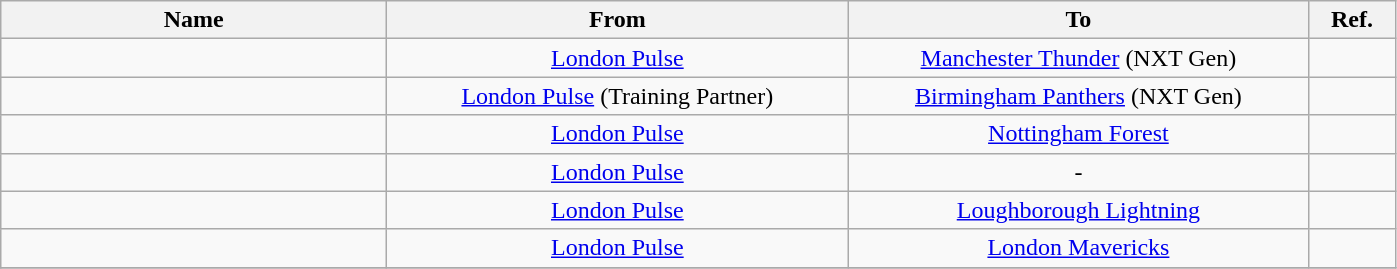<table class="wikitable sortable alternance" style="text-align:center">
<tr>
<th style="width:250px;">Name</th>
<th style="width:300px;">From</th>
<th style="width:300px;">To</th>
<th style="width:50px;">Ref.</th>
</tr>
<tr>
<td> </td>
<td> <a href='#'>London Pulse</a></td>
<td> <a href='#'>Manchester Thunder</a> (NXT Gen)</td>
<td></td>
</tr>
<tr>
<td> </td>
<td> <a href='#'>London Pulse</a> (Training Partner)</td>
<td> <a href='#'>Birmingham Panthers</a> (NXT Gen)</td>
<td></td>
</tr>
<tr>
<td> </td>
<td> <a href='#'>London Pulse</a></td>
<td> <a href='#'>Nottingham Forest</a></td>
<td></td>
</tr>
<tr>
<td> </td>
<td> <a href='#'>London Pulse</a></td>
<td>-</td>
<td></td>
</tr>
<tr>
<td> </td>
<td> <a href='#'>London Pulse</a></td>
<td> <a href='#'>Loughborough Lightning</a></td>
<td></td>
</tr>
<tr>
<td> </td>
<td> <a href='#'>London Pulse</a></td>
<td> <a href='#'>London Mavericks</a></td>
<td></td>
</tr>
<tr>
</tr>
</table>
